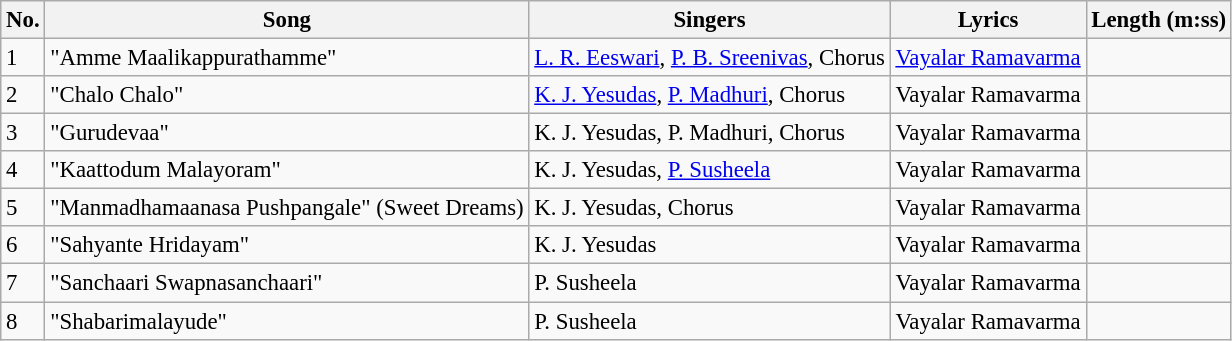<table class="wikitable" style="font-size:95%;">
<tr>
<th>No.</th>
<th>Song</th>
<th>Singers</th>
<th>Lyrics</th>
<th>Length (m:ss)</th>
</tr>
<tr>
<td>1</td>
<td>"Amme Maalikappurathamme"</td>
<td><a href='#'>L. R. Eeswari</a>, <a href='#'>P. B. Sreenivas</a>, Chorus</td>
<td><a href='#'>Vayalar Ramavarma</a></td>
<td></td>
</tr>
<tr>
<td>2</td>
<td>"Chalo Chalo"</td>
<td><a href='#'>K. J. Yesudas</a>, <a href='#'>P. Madhuri</a>, Chorus</td>
<td>Vayalar Ramavarma</td>
<td></td>
</tr>
<tr>
<td>3</td>
<td>"Gurudevaa"</td>
<td>K. J. Yesudas, P. Madhuri, Chorus</td>
<td>Vayalar Ramavarma</td>
<td></td>
</tr>
<tr>
<td>4</td>
<td>"Kaattodum Malayoram"</td>
<td>K. J. Yesudas, <a href='#'>P. Susheela</a></td>
<td>Vayalar Ramavarma</td>
<td></td>
</tr>
<tr>
<td>5</td>
<td>"Manmadhamaanasa Pushpangale" (Sweet Dreams)</td>
<td>K. J. Yesudas, Chorus</td>
<td>Vayalar Ramavarma</td>
<td></td>
</tr>
<tr>
<td>6</td>
<td>"Sahyante Hridayam"</td>
<td>K. J. Yesudas</td>
<td>Vayalar Ramavarma</td>
<td></td>
</tr>
<tr>
<td>7</td>
<td>"Sanchaari Swapnasanchaari"</td>
<td>P. Susheela</td>
<td>Vayalar Ramavarma</td>
<td></td>
</tr>
<tr>
<td>8</td>
<td>"Shabarimalayude"</td>
<td>P. Susheela</td>
<td>Vayalar Ramavarma</td>
<td></td>
</tr>
</table>
